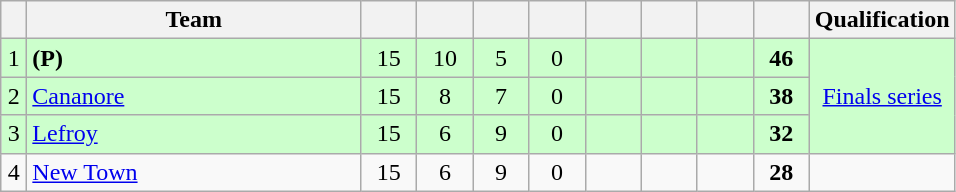<table class="wikitable" style="text-align:center; margin-bottom:0">
<tr>
<th style="width:10px"></th>
<th style="width:35%;">Team</th>
<th style="width:30px;"></th>
<th style="width:30px;"></th>
<th style="width:30px;"></th>
<th style="width:30px;"></th>
<th style="width:30px;"></th>
<th style="width:30px;"></th>
<th style="width:30px;"></th>
<th style="width:30px;"></th>
<th>Qualification</th>
</tr>
<tr style="background:#ccffcc;">
<td>1</td>
<td style="text-align:left;"> <strong>(P)</strong></td>
<td>15</td>
<td>10</td>
<td>5</td>
<td>0</td>
<td></td>
<td></td>
<td></td>
<td><strong>46</strong></td>
<td rowspan=3><a href='#'>Finals series</a></td>
</tr>
<tr style="background:#ccffcc;">
<td>2</td>
<td style="text-align:left;"><a href='#'>Cananore</a></td>
<td>15</td>
<td>8</td>
<td>7</td>
<td>0</td>
<td></td>
<td></td>
<td></td>
<td><strong>38</strong></td>
</tr>
<tr style="background:#ccffcc;">
<td>3</td>
<td style="text-align:left;"><a href='#'>Lefroy</a></td>
<td>15</td>
<td>6</td>
<td>9</td>
<td>0</td>
<td></td>
<td></td>
<td></td>
<td><strong>32</strong></td>
</tr>
<tr>
<td>4</td>
<td style="text-align:left;"><a href='#'>New Town</a></td>
<td>15</td>
<td>6</td>
<td>9</td>
<td>0</td>
<td></td>
<td></td>
<td></td>
<td><strong>28</strong></td>
</tr>
</table>
